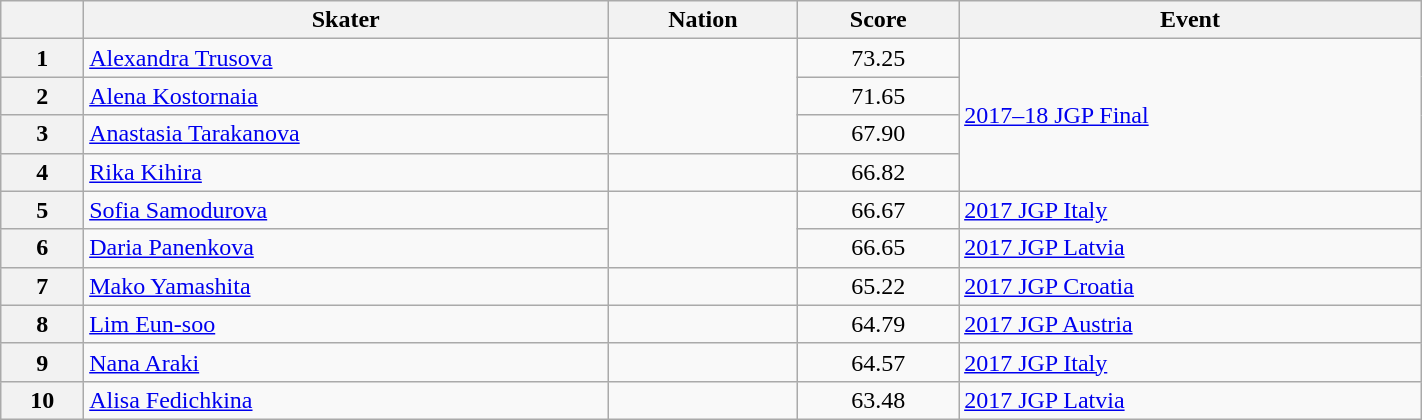<table class="wikitable sortable" style="text-align:left; width:75%">
<tr>
<th scope="col"></th>
<th scope="col">Skater</th>
<th scope="col">Nation</th>
<th scope="col">Score</th>
<th scope="col">Event</th>
</tr>
<tr>
<th scope="row">1</th>
<td><a href='#'>Alexandra Trusova</a></td>
<td rowspan="3"></td>
<td style="text-align:center;">73.25</td>
<td rowspan="4"><a href='#'>2017–18 JGP Final</a></td>
</tr>
<tr>
<th scope="row">2</th>
<td><a href='#'>Alena Kostornaia</a></td>
<td style="text-align:center;">71.65</td>
</tr>
<tr>
<th scope="row">3</th>
<td><a href='#'>Anastasia Tarakanova</a></td>
<td style="text-align:center;">67.90</td>
</tr>
<tr>
<th scope="row">4</th>
<td><a href='#'>Rika Kihira</a></td>
<td></td>
<td style="text-align:center;">66.82</td>
</tr>
<tr>
<th scope="row">5</th>
<td><a href='#'>Sofia Samodurova</a></td>
<td rowspan="2"></td>
<td style="text-align:center;">66.67</td>
<td><a href='#'>2017 JGP Italy</a></td>
</tr>
<tr>
<th scope="row">6</th>
<td><a href='#'>Daria Panenkova</a></td>
<td style="text-align:center;">66.65</td>
<td><a href='#'>2017 JGP Latvia</a></td>
</tr>
<tr>
<th scope="row">7</th>
<td><a href='#'>Mako Yamashita</a></td>
<td></td>
<td style="text-align:center;">65.22</td>
<td><a href='#'>2017 JGP Croatia</a></td>
</tr>
<tr>
<th scope="row">8</th>
<td><a href='#'>Lim Eun-soo</a></td>
<td></td>
<td style="text-align:center;">64.79</td>
<td><a href='#'>2017 JGP Austria</a></td>
</tr>
<tr>
<th scope="row">9</th>
<td><a href='#'>Nana Araki</a></td>
<td></td>
<td style="text-align:center;">64.57</td>
<td><a href='#'>2017 JGP Italy</a></td>
</tr>
<tr>
<th scope="row">10</th>
<td><a href='#'>Alisa Fedichkina</a></td>
<td></td>
<td style="text-align:center;">63.48</td>
<td><a href='#'>2017 JGP Latvia</a></td>
</tr>
</table>
